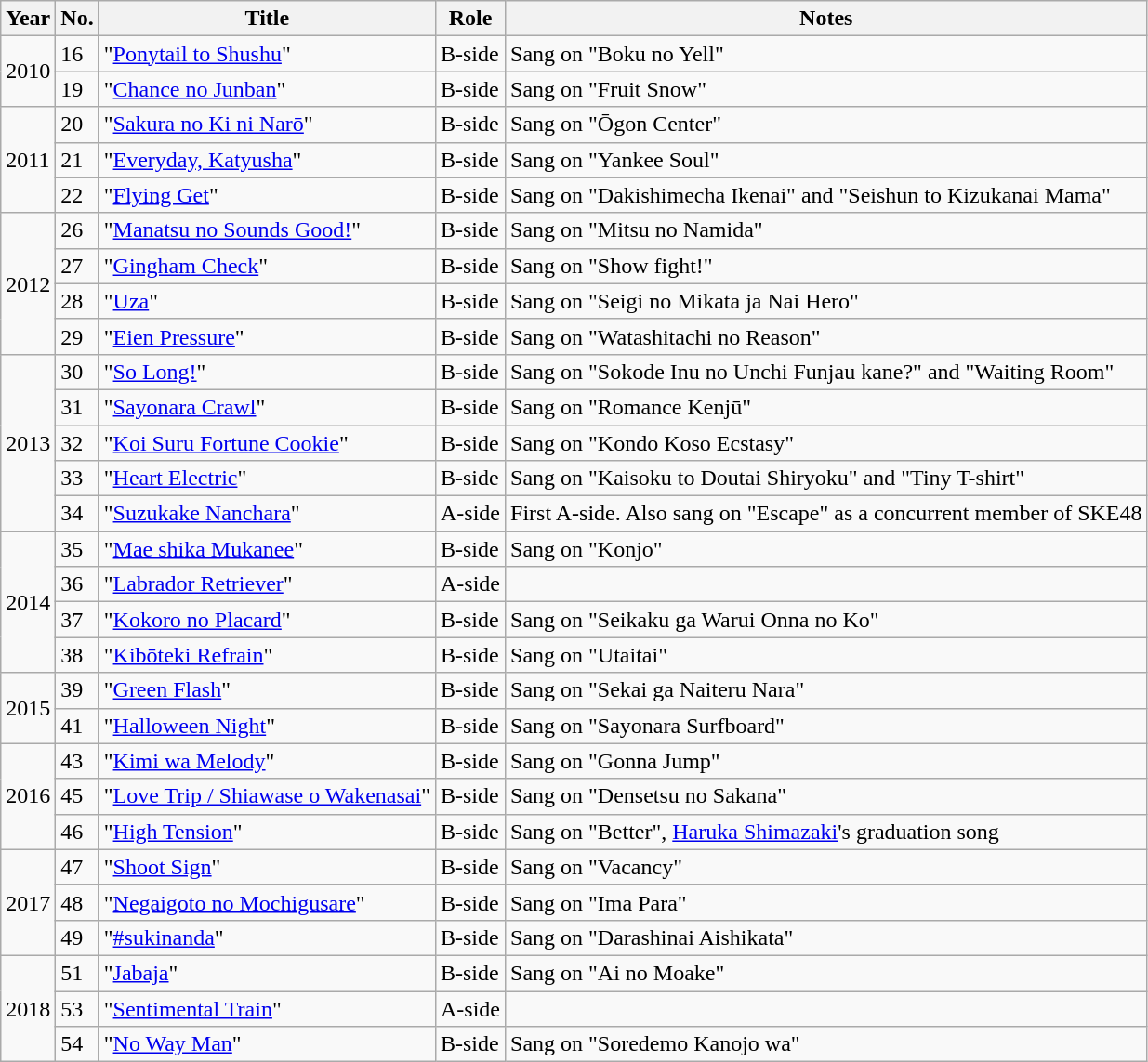<table class="wikitable sortable">
<tr>
<th>Year</th>
<th>No.</th>
<th>Title</th>
<th>Role</th>
<th>Notes</th>
</tr>
<tr>
<td rowspan="2">2010</td>
<td>16</td>
<td>"<a href='#'>Ponytail to Shushu</a>"</td>
<td>B-side</td>
<td>Sang on "Boku no Yell"</td>
</tr>
<tr>
<td>19</td>
<td>"<a href='#'>Chance no Junban</a>"</td>
<td>B-side</td>
<td>Sang on "Fruit Snow"</td>
</tr>
<tr>
<td rowspan="3">2011</td>
<td>20</td>
<td>"<a href='#'>Sakura no Ki ni Narō</a>"</td>
<td>B-side</td>
<td>Sang on "Ōgon Center"</td>
</tr>
<tr>
<td>21</td>
<td>"<a href='#'>Everyday, Katyusha</a>"</td>
<td>B-side</td>
<td>Sang on "Yankee Soul"</td>
</tr>
<tr>
<td>22</td>
<td>"<a href='#'>Flying Get</a>"</td>
<td>B-side</td>
<td>Sang on "Dakishimecha Ikenai" and "Seishun to Kizukanai Mama"</td>
</tr>
<tr>
<td rowspan="4">2012</td>
<td>26</td>
<td>"<a href='#'>Manatsu no Sounds Good!</a>"</td>
<td>B-side</td>
<td>Sang on "Mitsu no Namida"</td>
</tr>
<tr>
<td>27</td>
<td>"<a href='#'>Gingham Check</a>"</td>
<td>B-side</td>
<td>Sang on "Show fight!"</td>
</tr>
<tr>
<td>28</td>
<td>"<a href='#'>Uza</a>"</td>
<td>B-side</td>
<td>Sang on "Seigi no Mikata ja Nai Hero"</td>
</tr>
<tr>
<td>29</td>
<td>"<a href='#'>Eien Pressure</a>"</td>
<td>B-side</td>
<td>Sang on "Watashitachi no Reason"</td>
</tr>
<tr>
<td rowspan="5">2013</td>
<td>30</td>
<td>"<a href='#'>So Long!</a>"</td>
<td>B-side</td>
<td>Sang on "Sokode Inu no Unchi Funjau kane?" and "Waiting Room"</td>
</tr>
<tr>
<td>31</td>
<td>"<a href='#'>Sayonara Crawl</a>"</td>
<td>B-side</td>
<td>Sang on "Romance Kenjū"</td>
</tr>
<tr>
<td>32</td>
<td>"<a href='#'>Koi Suru Fortune Cookie</a>"</td>
<td>B-side</td>
<td>Sang on "Kondo Koso Ecstasy"</td>
</tr>
<tr>
<td>33</td>
<td>"<a href='#'>Heart Electric</a>"</td>
<td>B-side</td>
<td>Sang on "Kaisoku to Doutai Shiryoku" and "Tiny T-shirt"</td>
</tr>
<tr>
<td>34</td>
<td>"<a href='#'>Suzukake Nanchara</a>"</td>
<td>A-side</td>
<td>First A-side. Also sang on "Escape" as a concurrent member of SKE48</td>
</tr>
<tr>
<td rowspan="4">2014</td>
<td>35</td>
<td>"<a href='#'>Mae shika Mukanee</a>"</td>
<td>B-side</td>
<td>Sang on "Konjo"</td>
</tr>
<tr>
<td>36</td>
<td>"<a href='#'>Labrador Retriever</a>"</td>
<td>A-side</td>
<td></td>
</tr>
<tr>
<td>37</td>
<td>"<a href='#'>Kokoro no Placard</a>"</td>
<td>B-side</td>
<td>Sang on "Seikaku ga Warui Onna no Ko"</td>
</tr>
<tr>
<td>38</td>
<td>"<a href='#'>Kibōteki Refrain</a>"</td>
<td>B-side</td>
<td>Sang on "Utaitai"</td>
</tr>
<tr>
<td rowspan="2">2015</td>
<td>39</td>
<td>"<a href='#'>Green Flash</a>"</td>
<td>B-side</td>
<td>Sang on "Sekai ga Naiteru Nara"</td>
</tr>
<tr>
<td>41</td>
<td>"<a href='#'>Halloween Night</a>"</td>
<td>B-side</td>
<td>Sang on "Sayonara Surfboard"</td>
</tr>
<tr>
<td rowspan="3">2016</td>
<td>43</td>
<td>"<a href='#'>Kimi wa Melody</a>"</td>
<td>B-side</td>
<td>Sang on "Gonna Jump"</td>
</tr>
<tr>
<td>45</td>
<td>"<a href='#'>Love Trip / Shiawase o Wakenasai</a>"</td>
<td>B-side</td>
<td>Sang on "Densetsu no Sakana"</td>
</tr>
<tr>
<td>46</td>
<td>"<a href='#'>High Tension</a>"</td>
<td>B-side</td>
<td>Sang on "Better", <a href='#'>Haruka Shimazaki</a>'s graduation song</td>
</tr>
<tr>
<td rowspan="3">2017</td>
<td>47</td>
<td>"<a href='#'>Shoot Sign</a>"</td>
<td>B-side</td>
<td>Sang on "Vacancy"</td>
</tr>
<tr>
<td>48</td>
<td>"<a href='#'>Negaigoto no Mochigusare</a>"</td>
<td>B-side</td>
<td>Sang on "Ima Para"</td>
</tr>
<tr>
<td>49</td>
<td>"<a href='#'>#sukinanda</a>"</td>
<td>B-side</td>
<td>Sang on "Darashinai Aishikata"</td>
</tr>
<tr>
<td rowspan="3">2018</td>
<td>51</td>
<td>"<a href='#'>Jabaja</a>"</td>
<td>B-side</td>
<td>Sang on "Ai no Moake"</td>
</tr>
<tr>
<td>53</td>
<td>"<a href='#'>Sentimental Train</a>"</td>
<td>A-side</td>
<td></td>
</tr>
<tr>
<td>54</td>
<td>"<a href='#'>No Way Man</a>"</td>
<td>B-side</td>
<td>Sang on "Soredemo Kanojo wa"</td>
</tr>
</table>
